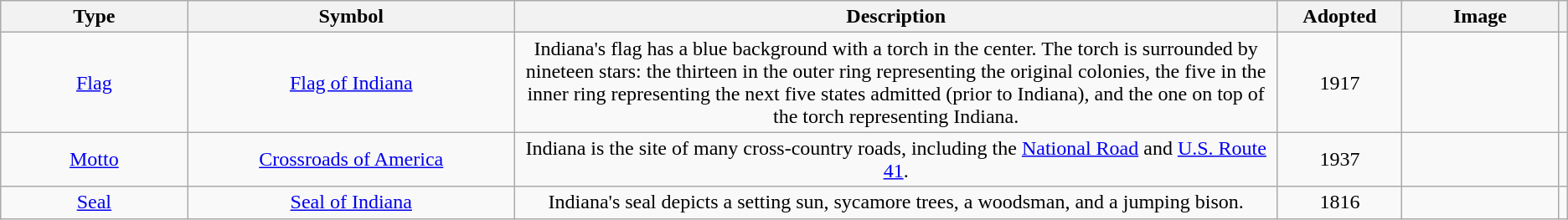<table class="wikitable sortable" style="text-align:center;">
<tr>
<th width=12%>Type</th>
<th width=21%>Symbol</th>
<th width=49% class=unsortable>Description</th>
<th width=8%>Adopted</th>
<th width=10% class=unsortable>Image</th>
<th width=5% class="unsortable"></th>
</tr>
<tr>
<td><a href='#'>Flag</a></td>
<td><a href='#'>Flag of Indiana</a></td>
<td>Indiana's flag has a blue background with a torch in the center. The torch is surrounded by nineteen stars: the thirteen in the outer ring representing the original colonies, the five in the inner ring representing the next five states admitted (prior to Indiana), and the one on top of the torch representing Indiana.</td>
<td>1917</td>
<td></td>
<td></td>
</tr>
<tr>
<td><a href='#'>Motto</a></td>
<td><a href='#'>Crossroads of America</a></td>
<td>Indiana is the site of many cross-country roads, including the <a href='#'>National Road</a> and <a href='#'>U.S. Route 41</a>.</td>
<td>1937</td>
<td></td>
<td></td>
</tr>
<tr>
<td><a href='#'>Seal</a></td>
<td><a href='#'>Seal of Indiana</a></td>
<td>Indiana's seal depicts a setting sun, sycamore trees, a woodsman, and a jumping bison.</td>
<td>1816</td>
<td></td>
<td></td>
</tr>
</table>
